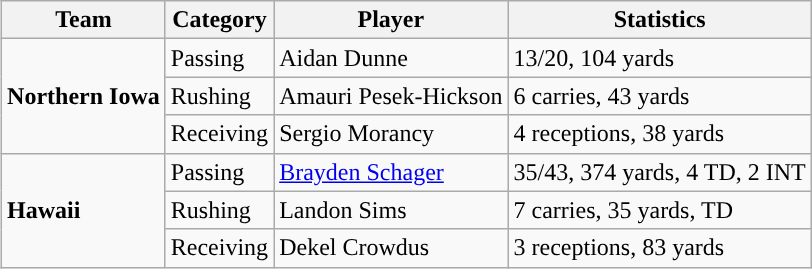<table class="wikitable" style="float: right;">
<tr>
<th>Team</th>
<th>Category</th>
<th>Player</th>
<th>Statistics</th>
</tr>
<tr>
<td rowspan=3><strong>Northern Iowa</strong></td>
<td>Passing</td>
<td>Aidan Dunne</td>
<td>13/20, 104 yards</td>
</tr>
<tr>
<td>Rushing</td>
<td>Amauri Pesek-Hickson</td>
<td>6 carries, 43 yards</td>
</tr>
<tr>
<td>Receiving</td>
<td>Sergio Morancy</td>
<td>4 receptions, 38 yards</td>
</tr>
<tr>
<td rowspan=3><strong>Hawaii</strong></td>
<td>Passing</td>
<td><a href='#'>Brayden Schager</a></td>
<td>35/43, 374 yards, 4 TD, 2 INT</td>
</tr>
<tr>
<td>Rushing</td>
<td>Landon Sims</td>
<td>7 carries, 35 yards, TD</td>
</tr>
<tr>
<td>Receiving</td>
<td>Dekel Crowdus</td>
<td>3 receptions, 83 yards</td>
</tr>
</table>
